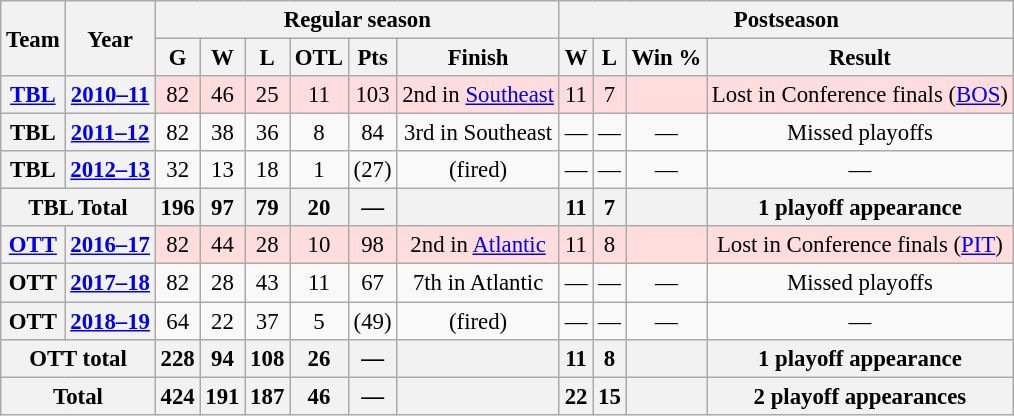<table class="wikitable" style="font-size: 95%; text-align:center;">
<tr>
<th rowspan="2">Team</th>
<th rowspan="2">Year</th>
<th colspan="6">Regular season</th>
<th colspan="4">Postseason</th>
</tr>
<tr>
<th>G</th>
<th>W</th>
<th>L</th>
<th>OTL</th>
<th>Pts</th>
<th>Finish</th>
<th>W</th>
<th>L</th>
<th>Win %</th>
<th>Result</th>
</tr>
<tr style="background:#fdd;">
<th><a href='#'>TBL</a></th>
<th><a href='#'>2010–11</a></th>
<td>82</td>
<td>46</td>
<td>25</td>
<td>11</td>
<td>103</td>
<td>2nd in <a href='#'>Southeast</a></td>
<td>11</td>
<td>7</td>
<td></td>
<td>Lost in Conference finals (<a href='#'>BOS</a>)</td>
</tr>
<tr>
<th>TBL</th>
<th><a href='#'>2011–12</a></th>
<td>82</td>
<td>38</td>
<td>36</td>
<td>8</td>
<td>84</td>
<td>3rd in Southeast</td>
<td>—</td>
<td>—</td>
<td>—</td>
<td>Missed playoffs</td>
</tr>
<tr>
<th>TBL</th>
<th><a href='#'>2012–13</a></th>
<td>32</td>
<td>13</td>
<td>18</td>
<td>1</td>
<td>(27)</td>
<td>(fired)</td>
<td>—</td>
<td>—</td>
<td>—</td>
<td>—</td>
</tr>
<tr>
<th colspan="2">TBL Total</th>
<th>196</th>
<th>97</th>
<th>79</th>
<th>20</th>
<th>—</th>
<th></th>
<th>11</th>
<th>7</th>
<th></th>
<th>1 playoff appearance</th>
</tr>
<tr style="background:#fdd;">
<th><a href='#'>OTT</a></th>
<th><a href='#'>2016–17</a></th>
<td>82</td>
<td>44</td>
<td>28</td>
<td>10</td>
<td>98</td>
<td>2nd in <a href='#'>Atlantic</a></td>
<td>11</td>
<td>8</td>
<td></td>
<td>Lost in Conference finals (<a href='#'>PIT</a>)</td>
</tr>
<tr>
<th>OTT</th>
<th><a href='#'>2017–18</a></th>
<td>82</td>
<td>28</td>
<td>43</td>
<td>11</td>
<td>67</td>
<td>7th in Atlantic</td>
<td>—</td>
<td>—</td>
<td>—</td>
<td>Missed playoffs</td>
</tr>
<tr>
<th>OTT</th>
<th><a href='#'>2018–19</a></th>
<td>64</td>
<td>22</td>
<td>37</td>
<td>5</td>
<td>(49)</td>
<td>(fired)</td>
<td>—</td>
<td>—</td>
<td>—</td>
<td>—</td>
</tr>
<tr>
<th colspan="2">OTT total</th>
<th>228</th>
<th>94</th>
<th>108</th>
<th>26</th>
<th>—</th>
<th></th>
<th>11</th>
<th>8</th>
<th></th>
<th>1 playoff appearance</th>
</tr>
<tr>
<th colspan="2">Total</th>
<th>424</th>
<th>191</th>
<th>187</th>
<th>46</th>
<th>—</th>
<th></th>
<th>22</th>
<th>15</th>
<th></th>
<th>2 playoff appearances</th>
</tr>
</table>
